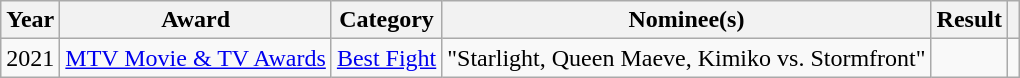<table class="wikitable sortable">
<tr>
<th>Year</th>
<th>Award</th>
<th>Category</th>
<th>Nominee(s)</th>
<th>Result</th>
<th class="unsortable"></th>
</tr>
<tr>
<td>2021</td>
<td><a href='#'>MTV Movie & TV Awards</a></td>
<td><a href='#'>Best Fight</a></td>
<td data-sort-value="Starlight, Queen Maeve, Kimiko vs. Stormfront">"Starlight, Queen Maeve, Kimiko vs. Stormfront"</td>
<td></td>
<td></td>
</tr>
</table>
